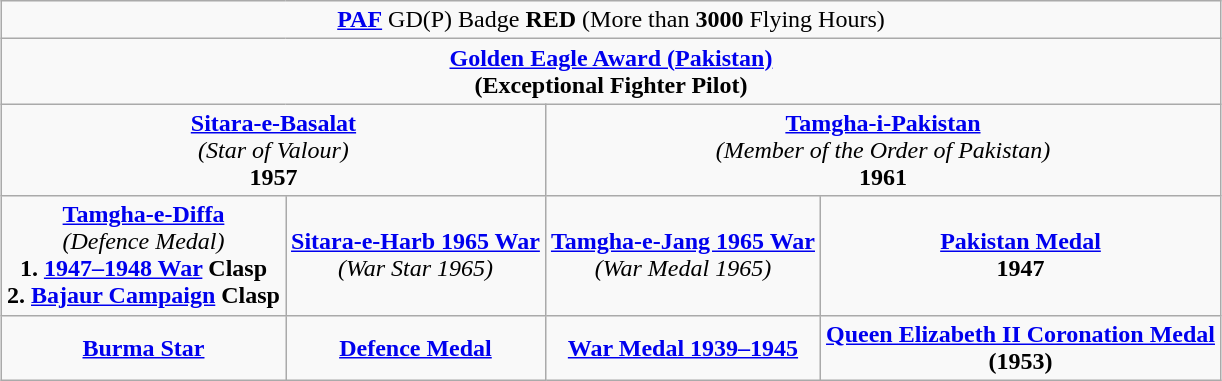<table class="wikitable" style="margin:1em auto; text-align:center;">
<tr>
<td colspan="5"><strong><a href='#'>PAF</a></strong> GD(P) Badge <strong>RED</strong> (More than <strong>3000</strong> Flying Hours)</td>
</tr>
<tr>
<td colspan="5"><strong><a href='#'>Golden Eagle Award (Pakistan)</a></strong><br><strong>(Exceptional Fighter Pilot)</strong></td>
</tr>
<tr>
<td colspan="2"><strong><a href='#'>Sitara-e-Basalat</a></strong><br><em>(Star of Valour)</em><br><strong>1957</strong></td>
<td colspan="2"><strong><a href='#'>Tamgha-i-Pakistan</a></strong><br><em>(Member of the Order of Pakistan)</em><br><strong>1961</strong></td>
</tr>
<tr>
<td><strong><a href='#'>Tamgha-e-Diffa</a></strong><br><em>(Defence Medal)</em><br><strong>1. <a href='#'>1947–1948 War</a> Clasp</strong><br><strong>2. <a href='#'>Bajaur Campaign</a> Clasp</strong></td>
<td><strong><a href='#'>Sitara-e-Harb 1965 War</a></strong><br><em>(War Star 1965)</em></td>
<td><strong><a href='#'>Tamgha-e-Jang 1965 War</a></strong><br><em>(War Medal 1965)</em></td>
<td><strong><a href='#'>Pakistan Medal</a></strong><br><strong>1947</strong></td>
</tr>
<tr>
<td><strong><a href='#'>Burma Star</a></strong></td>
<td><strong><a href='#'>Defence Medal</a></strong></td>
<td><strong><a href='#'>War Medal 1939–1945</a></strong></td>
<td><strong><a href='#'>Queen Elizabeth II Coronation Medal</a></strong><br><strong>(1953)</strong></td>
</tr>
</table>
